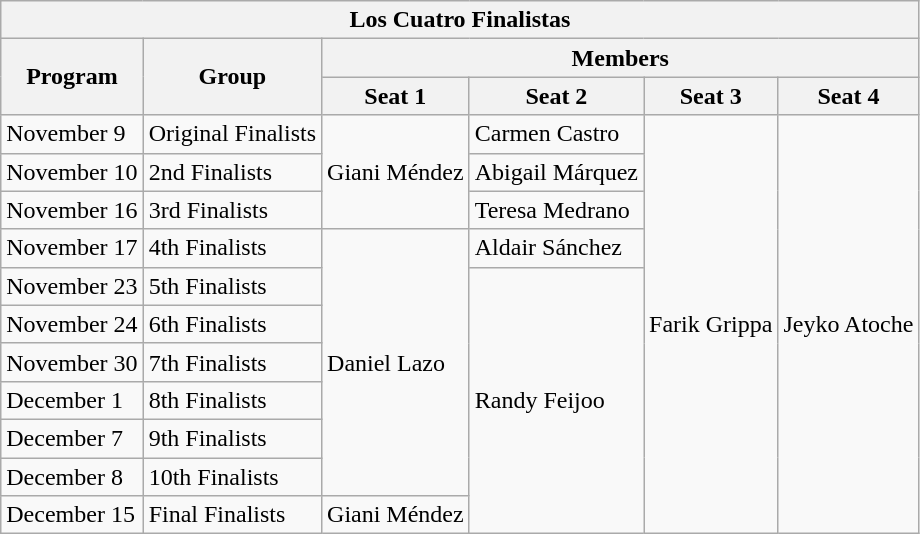<table class="wikitable">
<tr>
<th colspan="6">Los Cuatro Finalistas</th>
</tr>
<tr>
<th rowspan="2">Program</th>
<th rowspan="2">Group</th>
<th colspan="4">Members</th>
</tr>
<tr>
<th>Seat 1</th>
<th>Seat 2</th>
<th>Seat 3</th>
<th>Seat 4</th>
</tr>
<tr>
<td>November 9</td>
<td>Original Finalists</td>
<td rowspan="3">Giani Méndez</td>
<td>Carmen Castro</td>
<td rowspan="11">Farik Grippa</td>
<td rowspan="11">Jeyko Atoche</td>
</tr>
<tr>
<td>November 10</td>
<td>2nd Finalists</td>
<td>Abigail Márquez</td>
</tr>
<tr>
<td>November 16</td>
<td>3rd Finalists</td>
<td>Teresa Medrano</td>
</tr>
<tr>
<td>November 17</td>
<td>4th Finalists</td>
<td rowspan="7">Daniel Lazo</td>
<td>Aldair Sánchez</td>
</tr>
<tr>
<td>November 23</td>
<td>5th Finalists</td>
<td rowspan="7">Randy Feijoo</td>
</tr>
<tr>
<td>November 24</td>
<td>6th Finalists</td>
</tr>
<tr>
<td>November 30</td>
<td>7th Finalists</td>
</tr>
<tr>
<td>December 1</td>
<td>8th Finalists</td>
</tr>
<tr>
<td>December 7</td>
<td>9th Finalists</td>
</tr>
<tr>
<td>December 8</td>
<td>10th Finalists</td>
</tr>
<tr>
<td>December 15</td>
<td>Final Finalists</td>
<td>Giani Méndez</td>
</tr>
</table>
